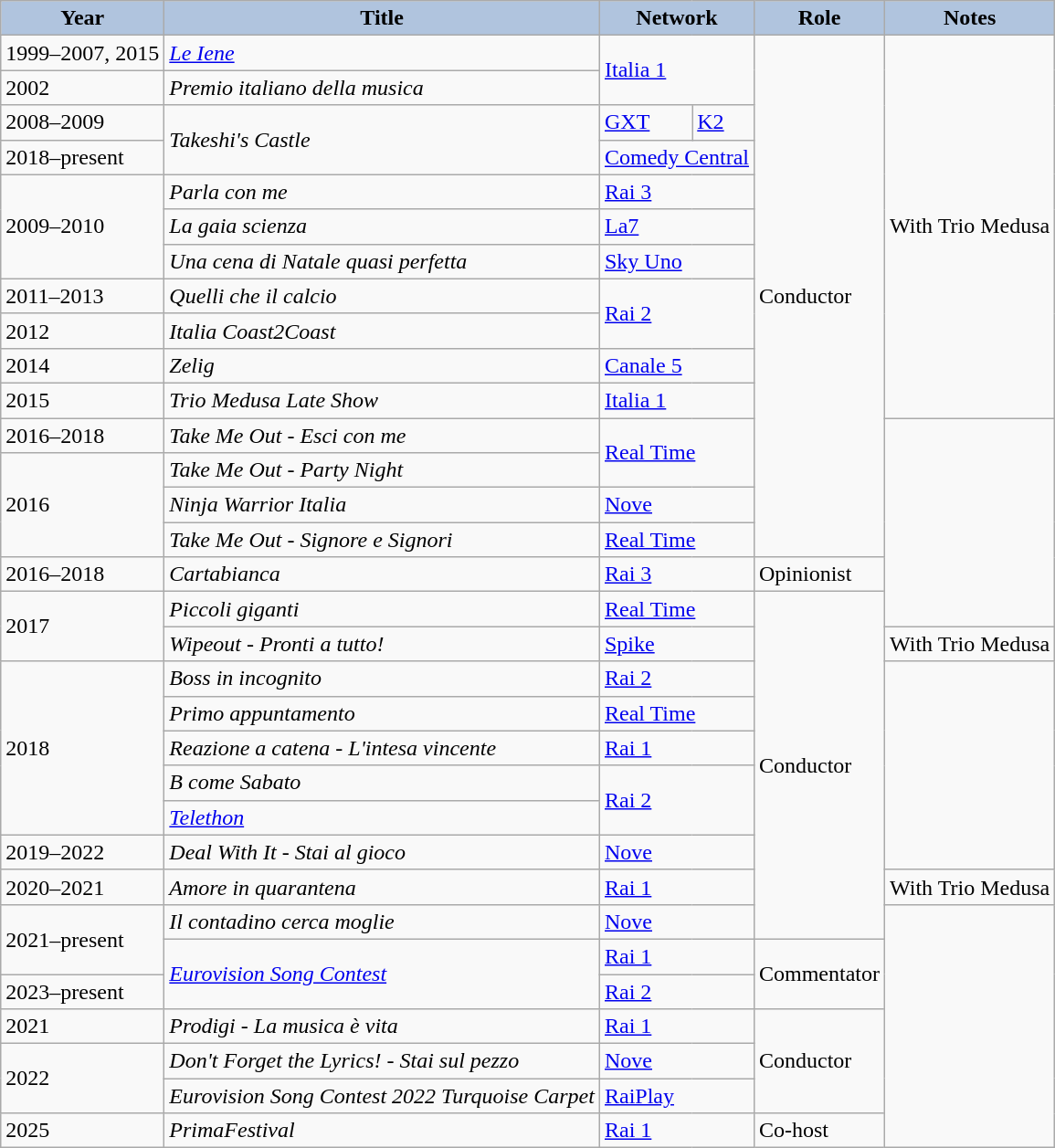<table class="wikitable">
<tr>
<th style="background:#B0C4DE;">Year</th>
<th style="background:#B0C4DE;">Title</th>
<th colspan="2" style="background:#B0C4DE;">Network</th>
<th style="background:#B0C4DE;">Role</th>
<th style="background:#B0C4DE;">Notes</th>
</tr>
<tr>
<td>1999–2007, 2015</td>
<td><em><a href='#'>Le Iene</a></em></td>
<td colspan="2" rowspan="2"><a href='#'>Italia 1</a></td>
<td rowspan="15">Conductor</td>
<td rowspan="11">With Trio Medusa</td>
</tr>
<tr>
<td>2002</td>
<td><em>Premio italiano della musica</em></td>
</tr>
<tr>
<td>2008–2009</td>
<td rowspan="2"><em>Takeshi's Castle</em></td>
<td><a href='#'>GXT</a></td>
<td><a href='#'>K2</a></td>
</tr>
<tr>
<td>2018–present</td>
<td colspan="2"><a href='#'>Comedy Central</a></td>
</tr>
<tr>
<td rowspan="3">2009–2010</td>
<td><em>Parla con me</em></td>
<td colspan="2"><a href='#'>Rai 3</a></td>
</tr>
<tr>
<td><em>La gaia scienza</em></td>
<td colspan="2"><a href='#'>La7</a></td>
</tr>
<tr>
<td><em>Una cena di Natale quasi perfetta</em></td>
<td colspan="2"><a href='#'>Sky Uno</a></td>
</tr>
<tr>
<td>2011–2013</td>
<td><em>Quelli che il calcio</em></td>
<td colspan="2" rowspan="2"><a href='#'>Rai 2</a></td>
</tr>
<tr>
<td>2012</td>
<td><em>Italia Coast2Coast</em></td>
</tr>
<tr>
<td>2014</td>
<td><em>Zelig</em></td>
<td colspan="2"><a href='#'>Canale 5</a></td>
</tr>
<tr>
<td>2015</td>
<td><em>Trio Medusa Late Show</em></td>
<td colspan="2"><a href='#'>Italia 1</a></td>
</tr>
<tr>
<td>2016–2018</td>
<td><em>Take Me Out - Esci con me</em></td>
<td colspan="2" rowspan="2"><a href='#'>Real Time</a></td>
<td rowspan="6"></td>
</tr>
<tr>
<td rowspan="3">2016</td>
<td><em>Take Me Out - Party Night</em></td>
</tr>
<tr>
<td><em>Ninja Warrior Italia</em></td>
<td colspan="2"><a href='#'>Nove</a></td>
</tr>
<tr>
<td><em>Take Me Out - Signore e Signori</em></td>
<td colspan="2"><a href='#'>Real Time</a></td>
</tr>
<tr>
<td>2016–2018</td>
<td><em>Cartabianca</em></td>
<td colspan="2"><a href='#'>Rai 3</a></td>
<td>Opinionist</td>
</tr>
<tr>
<td rowspan="2">2017</td>
<td><em>Piccoli giganti</em></td>
<td colspan="2"><a href='#'>Real Time</a></td>
<td rowspan="10">Conductor</td>
</tr>
<tr>
<td><em>Wipeout - Pronti a tutto!</em></td>
<td colspan="2"><a href='#'>Spike</a></td>
<td>With Trio Medusa</td>
</tr>
<tr>
<td rowspan="5">2018</td>
<td><em>Boss in incognito</em></td>
<td colspan="2"><a href='#'>Rai 2</a></td>
<td rowspan="6"></td>
</tr>
<tr>
<td><em>Primo appuntamento</em></td>
<td colspan="2"><a href='#'>Real Time</a></td>
</tr>
<tr>
<td><em>Reazione a catena - L'intesa vincente</em></td>
<td colspan="2"><a href='#'>Rai 1</a></td>
</tr>
<tr>
<td><em>B come Sabato</em></td>
<td colspan="2" rowspan="2"><a href='#'>Rai 2</a></td>
</tr>
<tr>
<td><em><a href='#'>Telethon</a></em></td>
</tr>
<tr>
<td>2019–2022</td>
<td><em>Deal With It - Stai al gioco</em></td>
<td colspan="2"><a href='#'>Nove</a></td>
</tr>
<tr>
<td>2020–2021</td>
<td><em>Amore in quarantena</em></td>
<td colspan="2"><a href='#'>Rai 1</a></td>
<td>With Trio Medusa</td>
</tr>
<tr>
<td rowspan="2">2021–present</td>
<td><em>Il contadino cerca moglie</em></td>
<td colspan="2"><a href='#'>Nove</a></td>
<td rowspan="7"></td>
</tr>
<tr>
<td rowspan="2"><em><a href='#'>Eurovision Song Contest</a></em></td>
<td colspan="2"><a href='#'>Rai 1</a></td>
<td rowspan="2">Commentator</td>
</tr>
<tr>
<td>2023–present</td>
<td colspan="2"><a href='#'>Rai 2</a></td>
</tr>
<tr>
<td>2021</td>
<td><em>Prodigi - La musica è vita</em></td>
<td colspan="2"><a href='#'>Rai 1</a></td>
<td rowspan="3">Conductor</td>
</tr>
<tr>
<td rowspan="2">2022</td>
<td><em>Don't Forget the Lyrics! - Stai sul pezzo</em></td>
<td colspan="2"><a href='#'>Nove</a></td>
</tr>
<tr>
<td><em>Eurovision Song Contest 2022 Turquoise Carpet</em></td>
<td colspan="2"><a href='#'>RaiPlay</a></td>
</tr>
<tr>
<td>2025</td>
<td><em>PrimaFestival</em></td>
<td colspan="2"><a href='#'>Rai 1</a></td>
<td>Co-host</td>
</tr>
</table>
